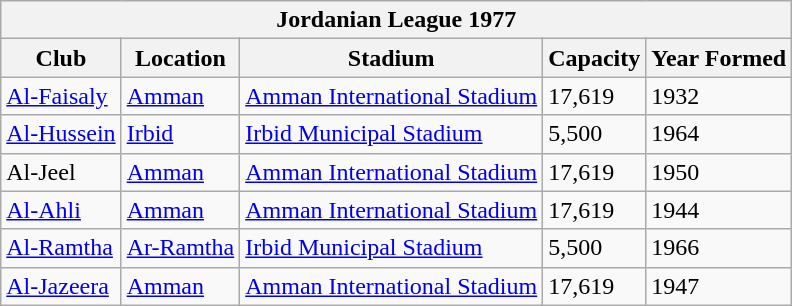<table class="wikitable">
<tr>
<th colspan="5">Jordanian  League 1977</th>
</tr>
<tr>
<th>Club</th>
<th>Location</th>
<th>Stadium</th>
<th>Capacity</th>
<th>Year Formed</th>
</tr>
<tr style="vertical-align:top;">
<td><a href='#'>Al-Faisaly</a></td>
<td><a href='#'>Amman</a></td>
<td><a href='#'>Amman International Stadium</a></td>
<td>17,619</td>
<td>1932</td>
</tr>
<tr style="vertical-align:top;">
<td><a href='#'>Al-Hussein</a></td>
<td><a href='#'>Irbid</a></td>
<td><a href='#'>Irbid Municipal Stadium</a></td>
<td>5,500</td>
<td>1964</td>
</tr>
<tr style="vertical-align:top;">
<td>Al-Jeel</td>
<td><a href='#'>Amman</a></td>
<td><a href='#'>Amman International Stadium</a></td>
<td>17,619</td>
<td>1950</td>
</tr>
<tr style="vertical-align:top;">
<td><a href='#'>Al-Ahli</a></td>
<td><a href='#'>Amman</a></td>
<td><a href='#'>Amman International Stadium</a></td>
<td>17,619</td>
<td>1944</td>
</tr>
<tr style="vertical-align:top;">
<td><a href='#'>Al-Ramtha</a></td>
<td><a href='#'>Ar-Ramtha</a></td>
<td><a href='#'>Irbid Municipal Stadium</a></td>
<td>5,500</td>
<td>1966</td>
</tr>
<tr style="vertical-align:top;">
<td><a href='#'>Al-Jazeera</a></td>
<td><a href='#'>Amman</a></td>
<td><a href='#'>Amman International Stadium</a></td>
<td>17,619</td>
<td>1947</td>
</tr>
</table>
